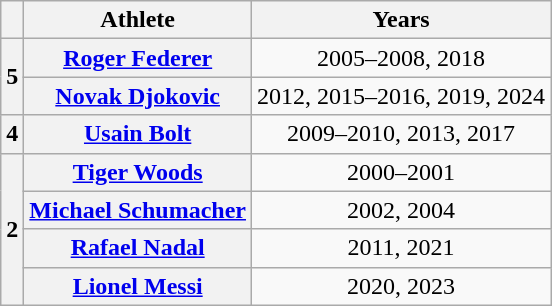<table class="wikitable plainrowheaders" style="text-align: center">
<tr>
<th scope=col></th>
<th scope=col>Athlete</th>
<th scope=col>Years</th>
</tr>
<tr>
<th rowspan=2>5</th>
<th scope=row><a href='#'>Roger Federer</a></th>
<td>2005–2008, 2018</td>
</tr>
<tr>
<th scope=row><a href='#'>Novak Djokovic</a></th>
<td>2012, 2015–2016, 2019, 2024</td>
</tr>
<tr>
<th>4</th>
<th scope=row><a href='#'>Usain Bolt</a></th>
<td>2009–2010, 2013, 2017</td>
</tr>
<tr>
<th rowspan=4>2</th>
<th scope=row><a href='#'>Tiger Woods</a></th>
<td>2000–2001</td>
</tr>
<tr>
<th scope=row><a href='#'>Michael Schumacher</a></th>
<td>2002, 2004</td>
</tr>
<tr>
<th scope=row><a href='#'>Rafael Nadal</a></th>
<td>2011, 2021</td>
</tr>
<tr>
<th scope=row><a href='#'>Lionel Messi</a></th>
<td>2020, 2023</td>
</tr>
</table>
